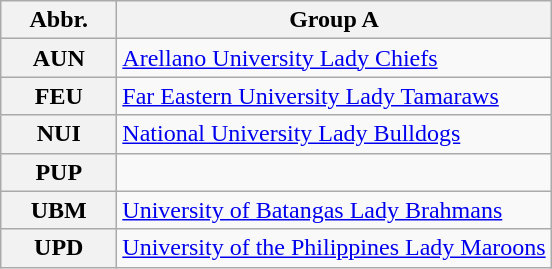<table class="wikitable" style="text-align: center;">
<tr>
<th width=70>Abbr.</th>
<th>Group A</th>
</tr>
<tr>
<th>AUN</th>
<td style="text-align:left;"> <a href='#'>Arellano University Lady Chiefs</a></td>
</tr>
<tr>
<th>FEU</th>
<td style="text-align:left;"> <a href='#'>Far Eastern University Lady Tamaraws</a></td>
</tr>
<tr>
<th>NUI</th>
<td style="text-align:left;"> <a href='#'>National University Lady Bulldogs</a></td>
</tr>
<tr>
<th>PUP</th>
<td style="text-align:left;"></td>
</tr>
<tr>
<th>UBM</th>
<td style="text-align:left;"> <a href='#'>University of Batangas Lady Brahmans</a></td>
</tr>
<tr>
<th>UPD</th>
<td style="text-align:left;"> <a href='#'>University of the Philippines Lady Maroons</a></td>
</tr>
</table>
